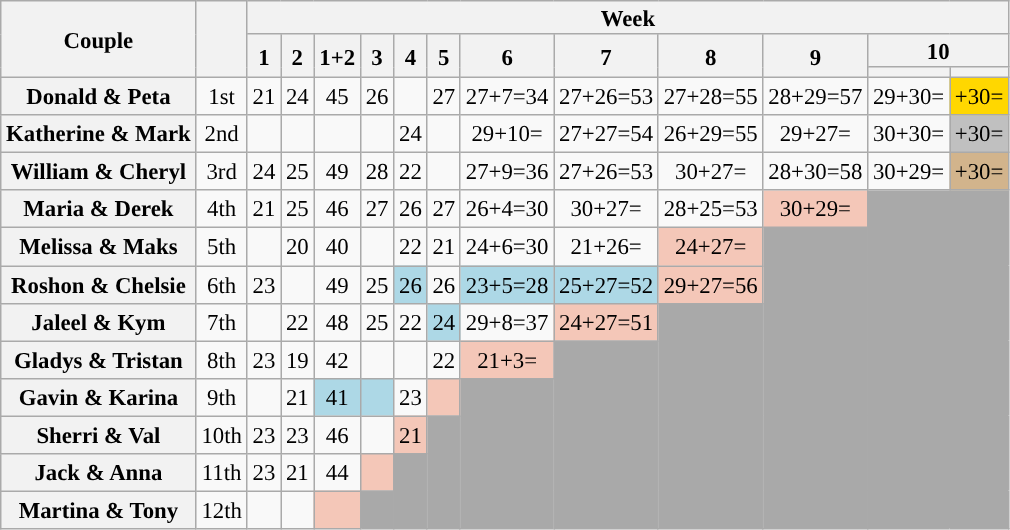<table class="wikitable sortable" style="text-align:center; font-size:95%">
<tr>
<th scope="col" rowspan="3" style="text-align:center; line-height:15px;">Couple</th>
<th scope="col" rowspan="3" style="text-align:center; line-height:15px;"></th>
<th colspan="12" style="text-align:center; line-height:15px;">Week</th>
</tr>
<tr>
<th rowspan="2" scope="col" style="line-height:15px;">1</th>
<th rowspan="2" scope="col" style="line-height:15px;">2</th>
<th rowspan="2" scope="col" style="line-height:15px;">1+2</th>
<th rowspan="2" scope="col" style="line-height:15px;">3</th>
<th rowspan="2" scope="col" style="line-height:15px;">4</th>
<th rowspan="2" scope="col" style="line-height:15px;">5</th>
<th rowspan="2" scope="col" style="line-height:15px;">6</th>
<th rowspan="2" scope="col" style="line-height:15px;">7</th>
<th rowspan="2" scope="col" style="line-height:15px;">8</th>
<th rowspan="2" scope="col" style="line-height:15px;">9</th>
<th colspan="2" scope="col" style="line-height:15px;">10</th>
</tr>
<tr>
<th style="line-height:15px;"></th>
<th style="line-height:15px;"></th>
</tr>
<tr>
<th scope="row">Donald & Peta</th>
<td>1st</td>
<td>21</td>
<td>24</td>
<td>45</td>
<td>26</td>
<td></td>
<td>27</td>
<td>27+7=34</td>
<td>27+26=53</td>
<td>27+28=55</td>
<td>28+29=57</td>
<td>29+30=</td>
<td bgcolor="gold" >+30=</td>
</tr>
<tr>
<th scope="row">Katherine & Mark</th>
<td>2nd</td>
<td></td>
<td></td>
<td></td>
<td></td>
<td>24</td>
<td></td>
<td>29+10=</td>
<td>27+27=54</td>
<td>26+29=55</td>
<td>29+27=</td>
<td>30+30=</td>
<td bgcolor="silver" >+30=</td>
</tr>
<tr>
<th scope="row">William & Cheryl</th>
<td>3rd</td>
<td>24</td>
<td>25</td>
<td>49</td>
<td>28</td>
<td>22</td>
<td></td>
<td>27+9=36</td>
<td>27+26=53</td>
<td>30+27=</td>
<td>28+30=58</td>
<td>30+29=</td>
<td bgcolor="tan" >+30=</td>
</tr>
<tr>
<th scope="row">Maria & Derek</th>
<td>4th</td>
<td>21</td>
<td>25</td>
<td>46</td>
<td>27</td>
<td>26</td>
<td>27</td>
<td>26+4=30</td>
<td>30+27=</td>
<td>28+25=53</td>
<td bgcolor="f4c7b8" >30+29=</td>
<td colspan="2" rowspan="9" style="background:darkgrey;"></td>
</tr>
<tr>
<th scope="row">Melissa & Maks</th>
<td>5th</td>
<td></td>
<td>20</td>
<td>40</td>
<td></td>
<td>22</td>
<td>21</td>
<td>24+6=30</td>
<td>21+26=</td>
<td bgcolor="f4c7b8" >24+27=</td>
<td rowspan="8" style="background:darkgrey;"></td>
</tr>
<tr>
<th scope="row">Roshon & Chelsie</th>
<td>6th</td>
<td>23</td>
<td></td>
<td>49</td>
<td>25</td>
<td bgcolor="lightblue">26</td>
<td>26</td>
<td bgcolor="lightblue" >23+5=28</td>
<td bgcolor="lightblue" >25+27=52</td>
<td bgcolor="f4c7b8" >29+27=56</td>
</tr>
<tr>
<th scope="row">Jaleel & Kym</th>
<td>7th</td>
<td></td>
<td>22</td>
<td>48</td>
<td>25</td>
<td>22</td>
<td bgcolor="lightblue">24</td>
<td>29+8=37</td>
<td bgcolor="f4c7b8" >24+27=51</td>
<td rowspan="6" style="background:darkgrey;"></td>
</tr>
<tr>
<th scope="row">Gladys & Tristan</th>
<td>8th</td>
<td>23</td>
<td>19</td>
<td>42</td>
<td></td>
<td></td>
<td>22</td>
<td bgcolor="f4c7b8" >21+3=</td>
<td rowspan="5" style="background:darkgrey;"></td>
</tr>
<tr>
<th scope="row">Gavin & Karina</th>
<td>9th</td>
<td></td>
<td>21</td>
<td bgcolor="lightblue">41</td>
<td bgcolor="lightblue"></td>
<td>23</td>
<td bgcolor="f4c7b8"></td>
<td rowspan="4" style="background:darkgrey;"></td>
</tr>
<tr>
<th scope="row">Sherri & Val</th>
<td>10th</td>
<td>23</td>
<td>23</td>
<td>46</td>
<td></td>
<td bgcolor="f4c7b8">21</td>
<td rowspan="3" style="background:darkgrey;"></td>
</tr>
<tr>
<th scope="row">Jack & Anna</th>
<td>11th</td>
<td>23</td>
<td>21</td>
<td>44</td>
<td bgcolor="f4c7b8"></td>
<td rowspan="2" style="background:darkgrey;"></td>
</tr>
<tr>
<th scope="row">Martina & Tony</th>
<td>12th</td>
<td></td>
<td></td>
<td bgcolor="f4c7b8"></td>
<td style="background:darkgrey;"></td>
</tr>
</table>
